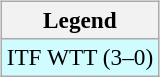<table>
<tr valign=top>
<td><br><table class="wikitable" style=font-size:97%>
<tr>
<th>Legend</th>
</tr>
<tr style="background:#cffcff;">
<td>ITF WTT (3–0)</td>
</tr>
</table>
</td>
<td></td>
</tr>
</table>
